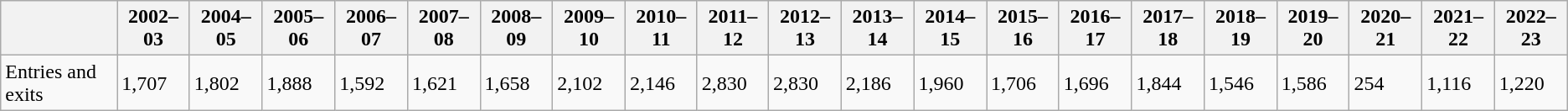<table class="wikitable">
<tr>
<th></th>
<th>2002–03</th>
<th>2004–05</th>
<th>2005–06</th>
<th>2006–07</th>
<th>2007–08</th>
<th>2008–09</th>
<th>2009–10</th>
<th>2010–11</th>
<th>2011–12</th>
<th>2012–13</th>
<th>2013–14</th>
<th>2014–15</th>
<th>2015–16</th>
<th>2016–17</th>
<th>2017–18</th>
<th>2018–19</th>
<th>2019–20</th>
<th>2020–21</th>
<th>2021–22</th>
<th>2022–23</th>
</tr>
<tr>
<td>Entries and exits</td>
<td>1,707</td>
<td>1,802</td>
<td>1,888</td>
<td>1,592</td>
<td>1,621</td>
<td>1,658</td>
<td>2,102</td>
<td>2,146</td>
<td>2,830</td>
<td>2,830</td>
<td>2,186</td>
<td>1,960</td>
<td>1,706</td>
<td>1,696</td>
<td>1,844</td>
<td>1,546</td>
<td>1,586</td>
<td>254</td>
<td>1,116</td>
<td>1,220</td>
</tr>
</table>
